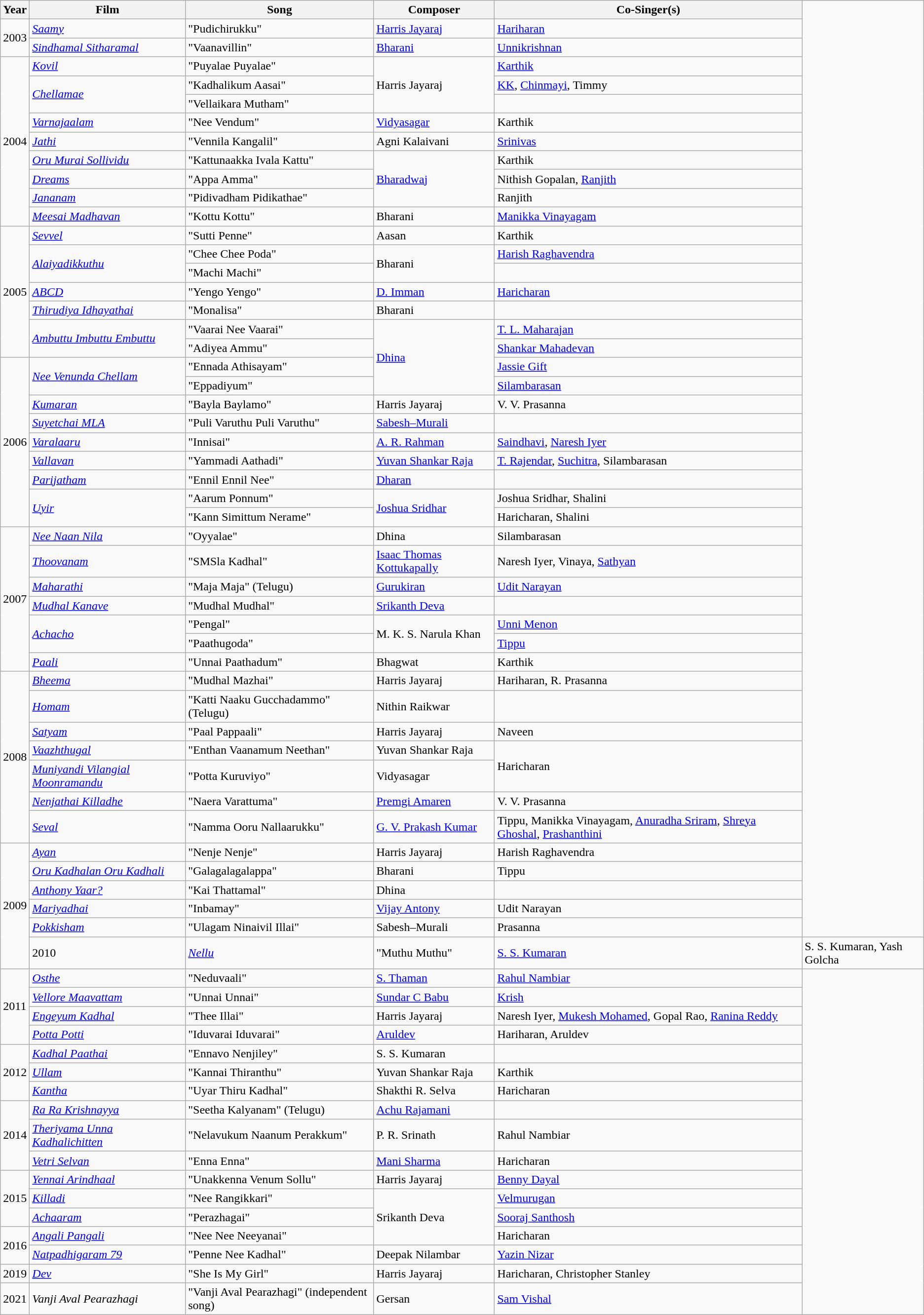<table class="wikitable">
<tr>
<th>Year</th>
<th>Film</th>
<th>Song</th>
<th>Composer</th>
<th>Co-Singer(s)</th>
</tr>
<tr>
<td rowspan="2">2003</td>
<td><em><a href='#'>Saamy</a></em></td>
<td>"Pudichirukku"</td>
<td><a href='#'>Harris Jayaraj</a></td>
<td><a href='#'>Hariharan</a></td>
</tr>
<tr>
<td><em><a href='#'>Sindhamal Sitharamal</a></em></td>
<td>"Vaanavillin"</td>
<td><a href='#'>Bharani</a></td>
<td><a href='#'>Unnikrishnan</a></td>
</tr>
<tr>
<td rowspan="9">2004</td>
<td><em><a href='#'>Kovil</a></em></td>
<td>"Puyalae Puyalae"</td>
<td rowspan="3">Harris Jayaraj</td>
<td><a href='#'>Karthik</a></td>
</tr>
<tr>
<td rowspan="2"><em><a href='#'>Chellamae</a></em></td>
<td>"Kadhalikum Aasai"</td>
<td><a href='#'>KK</a>, <a href='#'>Chinmayi</a>, Timmy</td>
</tr>
<tr>
<td>"Vellaikara Mutham"</td>
<td></td>
</tr>
<tr>
<td><em><a href='#'>Varnajaalam</a></em></td>
<td>"Nee Vendum"</td>
<td><a href='#'>Vidyasagar</a></td>
<td>Karthik</td>
</tr>
<tr>
<td><em><a href='#'>Jathi</a></em></td>
<td>"Vennila Kangalil"</td>
<td>Agni Kalaivani</td>
<td><a href='#'>Srinivas</a></td>
</tr>
<tr>
<td><em><a href='#'>Oru Murai Sollividu</a></em></td>
<td>"Kattunaakka Ivala Kattu"</td>
<td rowspan="3"><a href='#'>Bharadwaj</a></td>
<td>Karthik</td>
</tr>
<tr>
<td><em><a href='#'>Dreams</a></em></td>
<td>"Appa Amma"</td>
<td>Nithish Gopalan, <a href='#'>Ranjith</a></td>
</tr>
<tr>
<td><em><a href='#'>Jananam</a></em></td>
<td>"Pidivadham Pidikathae"</td>
<td>Ranjith</td>
</tr>
<tr>
<td><em><a href='#'>Meesai Madhavan</a></em></td>
<td>"Kottu Kottu"</td>
<td>Bharani</td>
<td><a href='#'>Manikka Vinayagam</a></td>
</tr>
<tr>
<td rowspan="7">2005</td>
<td><em><a href='#'>Sevvel</a></em></td>
<td>"Sutti Penne"</td>
<td>Aasan</td>
<td>Karthik</td>
</tr>
<tr>
<td rowspan="2"><em><a href='#'>Alaiyadikkuthu</a></em></td>
<td>"Chee Chee Poda"</td>
<td rowspan="2">Bharani</td>
<td><a href='#'>Harish Raghavendra</a></td>
</tr>
<tr>
<td>"Machi Machi"</td>
<td></td>
</tr>
<tr>
<td><em><a href='#'>ABCD</a></em></td>
<td>"Yengo Yengo"</td>
<td><a href='#'>D. Imman</a></td>
<td><a href='#'>Haricharan</a></td>
</tr>
<tr>
<td><em><a href='#'>Thirudiya Idhayathai</a></em></td>
<td>"Monalisa"</td>
<td>Bharani</td>
<td></td>
</tr>
<tr>
<td rowspan="2"><em><a href='#'>Ambuttu Imbuttu Embuttu</a></em></td>
<td>"Vaarai Nee Vaarai"</td>
<td rowspan="4"><a href='#'>Dhina</a></td>
<td><a href='#'>T. L. Maharajan</a></td>
</tr>
<tr>
<td>"Adiyea Ammu"</td>
<td><a href='#'>Shankar Mahadevan</a></td>
</tr>
<tr>
<td rowspan="9">2006</td>
<td rowspan="2"><em><a href='#'>Nee Venunda Chellam</a></em></td>
<td>"Ennada Athisayam"</td>
<td><a href='#'>Jassie Gift</a></td>
</tr>
<tr>
<td>"Eppadiyum"</td>
<td><a href='#'>Silambarasan</a></td>
</tr>
<tr>
<td><em><a href='#'>Kumaran</a></em></td>
<td>"Bayla Baylamo"</td>
<td>Harris Jayaraj</td>
<td>V. V. Prasanna</td>
</tr>
<tr>
<td><em><a href='#'>Suyetchai MLA</a></em></td>
<td>"Puli Varuthu Puli Varuthu"</td>
<td><a href='#'>Sabesh–Murali</a></td>
<td></td>
</tr>
<tr>
<td><em><a href='#'>Varalaaru</a></em></td>
<td>"Innisai"</td>
<td><a href='#'>A. R. Rahman</a></td>
<td><a href='#'>Saindhavi</a>, <a href='#'>Naresh Iyer</a></td>
</tr>
<tr>
<td><em><a href='#'>Vallavan</a></em></td>
<td>"Yammadi Aathadi"</td>
<td><a href='#'>Yuvan Shankar Raja</a></td>
<td><a href='#'>T. Rajendar</a>, <a href='#'>Suchitra</a>, Silambarasan</td>
</tr>
<tr>
<td><em><a href='#'>Parijatham</a></em></td>
<td>"Ennil Ennil Nee"</td>
<td><a href='#'>Dharan</a></td>
<td></td>
</tr>
<tr>
<td rowspan="2"><em><a href='#'>Uyir</a></em></td>
<td>"Aarum Ponnum"</td>
<td rowspan="2"><a href='#'>Joshua Sridhar</a></td>
<td>Joshua Sridhar, Shalini</td>
</tr>
<tr>
<td>"Kann Simittum Nerame"</td>
<td>Haricharan, Shalini</td>
</tr>
<tr>
<td rowspan="7">2007</td>
<td><em><a href='#'>Nee Naan Nila</a></em></td>
<td>"Oyyalae"</td>
<td>Dhina</td>
<td>Silambarasan</td>
</tr>
<tr>
<td><em><a href='#'>Thoovanam</a></em></td>
<td>"SMSla Kadhal"</td>
<td><a href='#'>Isaac Thomas Kottukapally</a></td>
<td>Naresh Iyer, Vinaya, <a href='#'>Sathyan</a></td>
</tr>
<tr>
<td><em><a href='#'>Maharathi</a></em></td>
<td>"Maja Maja" (Telugu)</td>
<td><a href='#'>Gurukiran</a></td>
<td><a href='#'>Udit Narayan</a></td>
</tr>
<tr>
<td><em><a href='#'>Mudhal Kanave</a></em></td>
<td>"Mudhal Mudhal"</td>
<td><a href='#'>Srikanth Deva</a></td>
<td></td>
</tr>
<tr>
<td rowspan="2"><em><a href='#'>Achacho</a></em></td>
<td>"Pengal"</td>
<td rowspan="2">M. K. S. Narula Khan</td>
<td><a href='#'>Unni Menon</a></td>
</tr>
<tr>
<td>"Paathugoda"</td>
<td><a href='#'>Tippu</a></td>
</tr>
<tr>
<td><em><a href='#'>Paali</a></em></td>
<td>"Unnai Paathadum"</td>
<td>Bhagwat</td>
<td>Karthik</td>
</tr>
<tr>
<td rowspan="7">2008</td>
<td><em><a href='#'>Bheema</a></em></td>
<td>"Mudhal Mazhai"</td>
<td>Harris Jayaraj</td>
<td>Hariharan, R. Prasanna</td>
</tr>
<tr>
<td><em><a href='#'>Homam</a></em></td>
<td>"Katti Naaku Gucchadammo" (Telugu)</td>
<td>Nithin Raikwar</td>
<td></td>
</tr>
<tr>
<td><em><a href='#'>Satyam</a></em></td>
<td>"Paal Pappaali"</td>
<td>Harris Jayaraj</td>
<td>Naveen</td>
</tr>
<tr>
<td><em><a href='#'>Vaazhthugal</a></em></td>
<td>"Enthan Vaanamum Neethan"</td>
<td>Yuvan Shankar Raja</td>
<td rowspan="2">Haricharan</td>
</tr>
<tr>
<td><em><a href='#'>Muniyandi Vilangial Moonramandu</a></em></td>
<td>"Potta Kuruviyo"</td>
<td>Vidyasagar</td>
</tr>
<tr>
<td><em><a href='#'>Nenjathai Killadhe</a></em></td>
<td>"Naera Varattuma"</td>
<td><a href='#'>Premgi Amaren</a></td>
<td>V. V. Prasanna</td>
</tr>
<tr>
<td><em><a href='#'>Seval</a></em></td>
<td>"Namma Ooru Nallaarukku"</td>
<td><a href='#'>G. V. Prakash Kumar</a></td>
<td>Tippu, Manikka Vinayagam, <a href='#'>Anuradha Sriram</a>, <a href='#'>Shreya Ghoshal</a>, <a href='#'>Prashanthini</a></td>
</tr>
<tr>
<td rowspan="6">2009</td>
<td><em><a href='#'>Ayan</a></em></td>
<td>"Nenje Nenje"</td>
<td>Harris Jayaraj</td>
<td>Harish Raghavendra</td>
</tr>
<tr>
<td><em><a href='#'>Oru Kadhalan Oru Kadhali</a></em></td>
<td>"Galagalagalappa"</td>
<td>Bharani</td>
<td>Tippu</td>
</tr>
<tr>
<td><em><a href='#'>Anthony Yaar?</a></em></td>
<td>"Kai Thattamal"</td>
<td>Dhina</td>
<td></td>
</tr>
<tr>
<td><em><a href='#'>Mariyadhai</a></em></td>
<td>"Inbamay"</td>
<td><a href='#'>Vijay Antony</a></td>
<td>Udit Narayan</td>
</tr>
<tr>
<td><em><a href='#'>Pokkisham</a></em></td>
<td>"Ulagam Ninaivil Illai"</td>
<td>Sabesh–Murali</td>
<td>Prasanna</td>
</tr>
<tr>
<td>2010</td>
<td><em><a href='#'>Nellu</a></em></td>
<td>"Muthu Muthu"</td>
<td><a href='#'>S. S. Kumaran</a></td>
<td>S. S. Kumaran, Yash Golcha</td>
</tr>
<tr>
<td rowspan="4">2011</td>
<td><em><a href='#'>Osthe</a></em></td>
<td>"Neduvaali"</td>
<td><a href='#'>S. Thaman</a></td>
<td><a href='#'>Rahul Nambiar</a></td>
</tr>
<tr>
<td><em><a href='#'>Vellore Maavattam</a></em></td>
<td>"Unnai Unnai"</td>
<td><a href='#'>Sundar C Babu</a></td>
<td><a href='#'>Krish</a></td>
</tr>
<tr>
<td><em><a href='#'>Engeyum Kadhal</a></em></td>
<td>"Thee Illai"</td>
<td>Harris Jayaraj</td>
<td>Naresh Iyer, <a href='#'>Mukesh Mohamed</a>, Gopal Rao, <a href='#'>Ranina Reddy</a></td>
</tr>
<tr>
<td><em><a href='#'>Potta Potti</a></em></td>
<td>"Iduvarai Iduvarai"</td>
<td><a href='#'>Aruldev</a></td>
<td>Hariharan, Aruldev</td>
</tr>
<tr>
<td rowspan="3">2012</td>
<td><em><a href='#'>Kadhal Paathai</a></em></td>
<td>"Ennavo Nenjiley"</td>
<td>S. S. Kumaran</td>
<td></td>
</tr>
<tr>
<td><em><a href='#'>Ullam</a></em></td>
<td>"Kannai Thiranthu"</td>
<td>Yuvan Shankar Raja</td>
<td>Karthik</td>
</tr>
<tr>
<td><em><a href='#'>Kantha</a></em></td>
<td>"Uyar Thiru Kadhal"</td>
<td>Shakthi R. Selva</td>
<td>Haricharan</td>
</tr>
<tr>
<td rowspan="3">2014</td>
<td><em><a href='#'>Ra Ra Krishnayya</a></em></td>
<td>"Seetha Kalyanam" (Telugu)</td>
<td><a href='#'>Achu Rajamani</a></td>
<td></td>
</tr>
<tr>
<td><em><a href='#'>Theriyama Unna Kadhalichitten</a></em></td>
<td>"Nelavukum Naanum Perakkum"</td>
<td>P. R. Srinath</td>
<td>Rahul Nambiar</td>
</tr>
<tr>
<td><em><a href='#'>Vetri Selvan</a></em></td>
<td>"Enna Enna"</td>
<td><a href='#'>Mani Sharma</a></td>
<td>Haricharan</td>
</tr>
<tr>
<td rowspan="3">2015</td>
<td><em><a href='#'>Yennai Arindhaal</a></em></td>
<td>"Unakkenna Venum Sollu"</td>
<td>Harris Jayaraj</td>
<td><a href='#'>Benny Dayal</a></td>
</tr>
<tr>
<td><em><a href='#'>Killadi</a></em></td>
<td>"Nee Rangikkari"</td>
<td rowspan="3">Srikanth Deva</td>
<td><a href='#'>Velmurugan</a></td>
</tr>
<tr>
<td><em><a href='#'>Achaaram</a></em></td>
<td>"Perazhagai"</td>
<td><a href='#'>Sooraj Santhosh</a></td>
</tr>
<tr>
<td rowspan="2">2016</td>
<td><em><a href='#'>Angali Pangali</a></em></td>
<td>"Nee Nee Neeyanai"</td>
<td>Haricharan</td>
</tr>
<tr>
<td><em><a href='#'>Natpadhigaram 79</a></em></td>
<td>"Penne Nee Kadhal"</td>
<td>Deepak Nilambar</td>
<td><a href='#'>Yazin Nizar</a></td>
</tr>
<tr>
<td>2019</td>
<td><em><a href='#'>Dev</a></em></td>
<td>"She Is My Girl"</td>
<td>Harris Jayaraj</td>
<td>Haricharan, Christopher Stanley</td>
</tr>
<tr>
<td>2021</td>
<td><em>Vanji Aval Pearazhagi</em></td>
<td>"Vanji Aval Pearazhagi" (independent song)</td>
<td>Gersan</td>
<td><a href='#'>Sam Vishal</a></td>
</tr>
</table>
